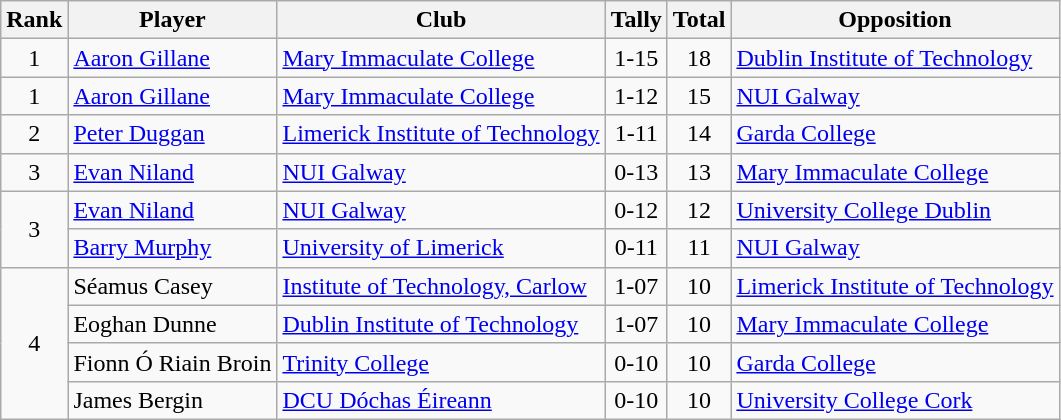<table class="wikitable">
<tr>
<th>Rank</th>
<th>Player</th>
<th>Club</th>
<th>Tally</th>
<th>Total</th>
<th>Opposition</th>
</tr>
<tr>
<td rowspan="1" style="text-align:center;">1</td>
<td><a href='#'>Aaron Gillane</a></td>
<td><a href='#'>Mary Immaculate College</a></td>
<td align=center>1-15</td>
<td align=center>18</td>
<td><a href='#'>Dublin Institute of Technology</a></td>
</tr>
<tr>
<td rowspan="1" style="text-align:center;">1</td>
<td><a href='#'>Aaron Gillane</a></td>
<td><a href='#'>Mary Immaculate College</a></td>
<td align=center>1-12</td>
<td align=center>15</td>
<td><a href='#'>NUI Galway</a></td>
</tr>
<tr>
<td rowspan="1" style="text-align:center;">2</td>
<td><a href='#'>Peter Duggan</a></td>
<td><a href='#'>Limerick Institute of Technology</a></td>
<td align=center>1-11</td>
<td align=center>14</td>
<td><a href='#'>Garda College</a></td>
</tr>
<tr>
<td rowspan="1" style="text-align:center;">3</td>
<td><a href='#'>Evan Niland</a></td>
<td><a href='#'>NUI Galway</a></td>
<td align=center>0-13</td>
<td align=center>13</td>
<td><a href='#'>Mary Immaculate College</a></td>
</tr>
<tr>
<td rowspan="2" style="text-align:center;">3</td>
<td><a href='#'>Evan Niland</a></td>
<td><a href='#'>NUI Galway</a></td>
<td align=center>0-12</td>
<td align=center>12</td>
<td><a href='#'>University College Dublin</a></td>
</tr>
<tr>
<td><a href='#'>Barry Murphy</a></td>
<td><a href='#'>University of Limerick</a></td>
<td align=center>0-11</td>
<td align=center>11</td>
<td><a href='#'>NUI Galway</a></td>
</tr>
<tr>
<td rowspan="4" style="text-align:center;">4</td>
<td>Séamus Casey</td>
<td><a href='#'>Institute of Technology, Carlow</a></td>
<td align=center>1-07</td>
<td align=center>10</td>
<td><a href='#'>Limerick Institute of Technology</a></td>
</tr>
<tr>
<td>Eoghan Dunne</td>
<td><a href='#'>Dublin Institute of Technology</a></td>
<td align=center>1-07</td>
<td align=center>10</td>
<td><a href='#'>Mary Immaculate College</a></td>
</tr>
<tr>
<td>Fionn Ó Riain Broin</td>
<td><a href='#'>Trinity College</a></td>
<td align=center>0-10</td>
<td align=center>10</td>
<td><a href='#'>Garda College</a></td>
</tr>
<tr>
<td>James Bergin</td>
<td><a href='#'>DCU Dóchas Éireann</a></td>
<td align=center>0-10</td>
<td align=center>10</td>
<td><a href='#'>University College Cork</a></td>
</tr>
</table>
